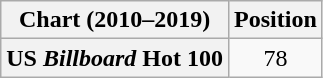<table class="wikitable sortable plainrowheaders" style="text-align:center">
<tr>
<th scope="col">Chart (2010–2019)</th>
<th scope="col">Position</th>
</tr>
<tr>
<th scope="row">US <em>Billboard</em> Hot 100</th>
<td>78</td>
</tr>
</table>
